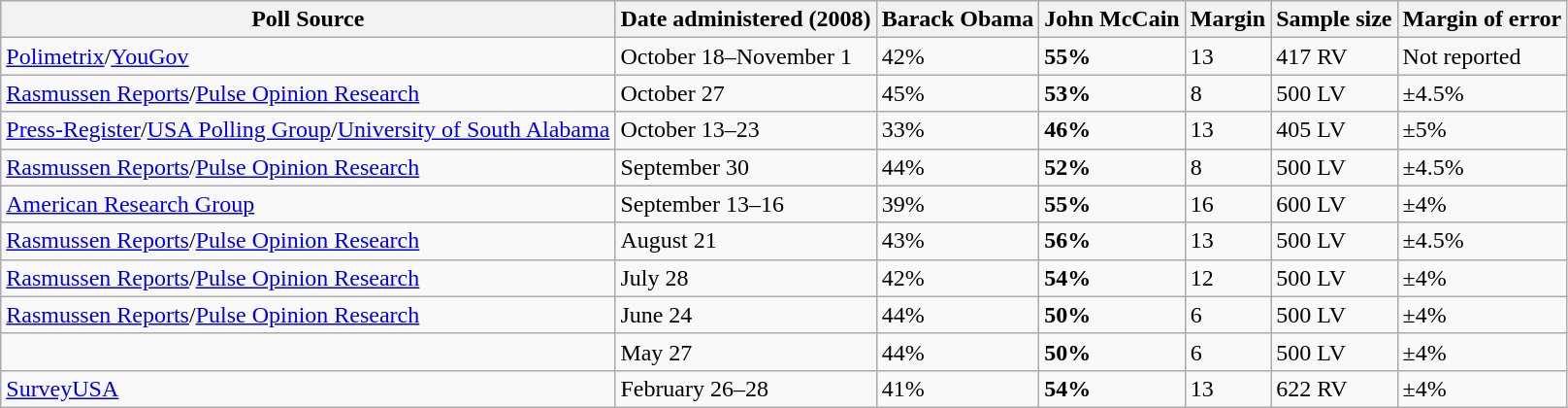<table class="wikitable collapsible">
<tr>
<th>Poll Source</th>
<th>Date administered (2008)</th>
<th>Barack Obama</th>
<th>John McCain</th>
<th>Margin</th>
<th>Sample size</th>
<th>Margin of error</th>
</tr>
<tr>
<td><a href='#'>Polimetrix</a>/<a href='#'>YouGov</a></td>
<td>October 18–November 1</td>
<td>42%</td>
<td><strong>55%</strong></td>
<td>13</td>
<td>417 RV</td>
<td>Not reported</td>
</tr>
<tr>
<td><a href='#'>Rasmussen Reports</a>/<a href='#'>Pulse Opinion Research</a></td>
<td>October 27</td>
<td>45%</td>
<td><strong>53%</strong></td>
<td>8</td>
<td>500 LV</td>
<td>±4.5%</td>
</tr>
<tr>
<td><a href='#'>Press-Register</a>/<a href='#'>USA Polling Group</a>/<a href='#'>University of South Alabama</a></td>
<td>October 13–23</td>
<td>33%</td>
<td><strong>46%</strong></td>
<td>13</td>
<td>405 LV</td>
<td>±5%</td>
</tr>
<tr>
<td><a href='#'>Rasmussen Reports</a>/<a href='#'>Pulse Opinion Research</a></td>
<td>September 30</td>
<td>44%</td>
<td><strong>52%</strong></td>
<td>8</td>
<td>500 LV</td>
<td>±4.5%</td>
</tr>
<tr>
<td><a href='#'>American Research Group</a></td>
<td>September 13–16</td>
<td>39%</td>
<td><strong>55%</strong></td>
<td>16</td>
<td>600 LV</td>
<td>±4%</td>
</tr>
<tr>
<td><a href='#'>Rasmussen Reports</a>/<a href='#'>Pulse Opinion Research</a></td>
<td>August 21</td>
<td>43%</td>
<td><strong>56%</strong></td>
<td>13</td>
<td>500 LV</td>
<td>±4.5%</td>
</tr>
<tr>
<td><a href='#'>Rasmussen Reports</a>/<a href='#'>Pulse Opinion Research</a></td>
<td>July 28</td>
<td>42%</td>
<td><strong>54%</strong></td>
<td>12</td>
<td>500 LV</td>
<td>±4%</td>
</tr>
<tr>
<td><a href='#'>Rasmussen Reports</a>/<a href='#'>Pulse Opinion Research</a></td>
<td>June 24</td>
<td>44%</td>
<td><strong>50%</strong></td>
<td>6</td>
<td>500 LV</td>
<td>±4%</td>
</tr>
<tr>
<td></td>
<td>May 27</td>
<td>44%</td>
<td><strong>50%</strong></td>
<td>6</td>
<td>500 LV</td>
<td>±4%</td>
</tr>
<tr>
<td><a href='#'>SurveyUSA</a></td>
<td>February 26–28</td>
<td>41%</td>
<td><strong>54%</strong></td>
<td>13</td>
<td>622 RV</td>
<td>±4%</td>
</tr>
</table>
